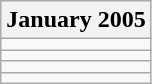<table class="wikitable">
<tr>
<th>January 2005</th>
</tr>
<tr>
<td></td>
</tr>
<tr>
<td></td>
</tr>
<tr>
<td></td>
</tr>
<tr>
<td></td>
</tr>
</table>
